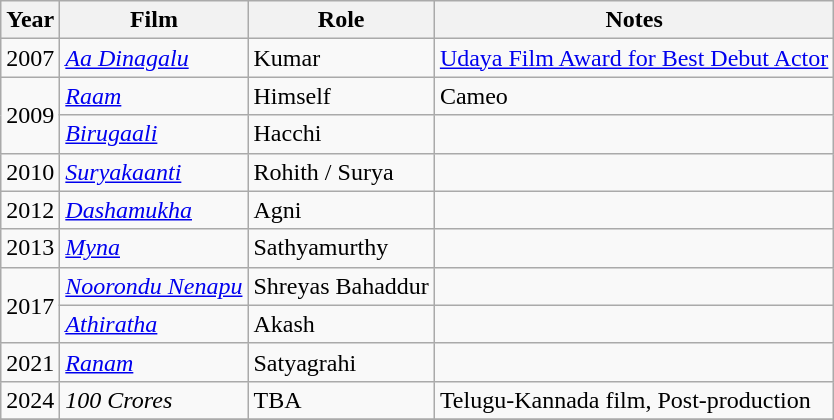<table class="wikitable sortable">
<tr>
<th>Year</th>
<th>Film</th>
<th>Role</th>
<th>Notes</th>
</tr>
<tr>
<td>2007</td>
<td><em><a href='#'>Aa Dinagalu</a></em></td>
<td>Kumar</td>
<td><a href='#'>Udaya Film Award for Best Debut Actor</a></td>
</tr>
<tr>
<td rowspan="2">2009</td>
<td><em><a href='#'>Raam</a></em></td>
<td>Himself</td>
<td>Cameo</td>
</tr>
<tr>
<td><em><a href='#'>Birugaali</a></em></td>
<td>Hacchi</td>
<td></td>
</tr>
<tr>
<td>2010</td>
<td><em><a href='#'>Suryakaanti</a></em></td>
<td>Rohith / Surya</td>
<td></td>
</tr>
<tr>
<td>2012</td>
<td><em><a href='#'>Dashamukha</a></em></td>
<td>Agni</td>
<td></td>
</tr>
<tr>
<td>2013</td>
<td><em><a href='#'>Myna</a></em></td>
<td>Sathyamurthy</td>
<td></td>
</tr>
<tr>
<td rowspan="2">2017</td>
<td><em><a href='#'>Noorondu Nenapu</a></em></td>
<td>Shreyas Bahaddur</td>
<td></td>
</tr>
<tr>
<td><em><a href='#'>Athiratha</a></em></td>
<td>Akash</td>
<td></td>
</tr>
<tr>
<td>2021</td>
<td><em><a href='#'>Ranam</a></em></td>
<td>Satyagrahi</td>
<td></td>
</tr>
<tr>
<td>2024</td>
<td><em>100 Crores</em></td>
<td>TBA</td>
<td>Telugu-Kannada film, Post-production</td>
</tr>
<tr>
</tr>
</table>
